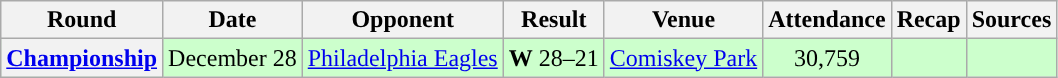<table class="wikitable" style="text-align:center">
<tr>
<th>Round</th>
<th>Date</th>
<th>Opponent</th>
<th>Result</th>
<th>Venue</th>
<th>Attendance</th>
<th>Recap</th>
<th>Sources</th>
</tr>
<tr style="background:#cfc">
<th><a href='#'>Championship</a></th>
<td>December 28</td>
<td><a href='#'>Philadelphia Eagles</a></td>
<td><strong>W</strong> 28–21</td>
<td><a href='#'>Comiskey Park</a></td>
<td>30,759</td>
<td></td>
<td></td>
</tr>
</table>
